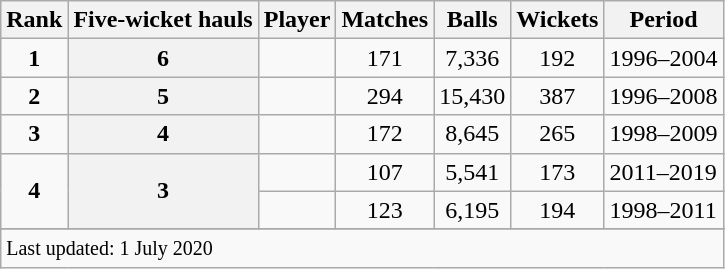<table class="wikitable plainrowheaders sortable">
<tr>
<th scope=col>Rank</th>
<th scope=col>Five-wicket hauls</th>
<th scope=col>Player</th>
<th scope=col>Matches</th>
<th scope=col>Balls</th>
<th scope=col>Wickets</th>
<th scope=col>Period</th>
</tr>
<tr>
<td align=center><strong>1</strong></td>
<th scope="row" style="text-align:center;">6</th>
<td></td>
<td align=center>171</td>
<td align=center>7,336</td>
<td align=center>192</td>
<td>1996–2004</td>
</tr>
<tr>
<td align=center><strong>2</strong></td>
<th scope=row style=text-align:center;>5</th>
<td></td>
<td align=center>294</td>
<td align=center>15,430</td>
<td align=center>387</td>
<td>1996–2008</td>
</tr>
<tr>
<td align=center><strong>3</strong></td>
<th scope=row style=text-align:center;>4</th>
<td></td>
<td align=center>172</td>
<td align=center>8,645</td>
<td align=center>265</td>
<td>1998–2009</td>
</tr>
<tr>
<td align=center rowspan=2><strong>4</strong></td>
<th scope=row style=text-align:center; rowspan=2>3</th>
<td></td>
<td align=center>107</td>
<td align=center>5,541</td>
<td align=center>173</td>
<td>2011–2019</td>
</tr>
<tr>
<td></td>
<td align=center>123</td>
<td align=center>6,195</td>
<td align=center>194</td>
<td>1998–2011</td>
</tr>
<tr>
</tr>
<tr class=sortbottom>
<td colspan=7><small>Last updated: 1 July 2020</small></td>
</tr>
</table>
